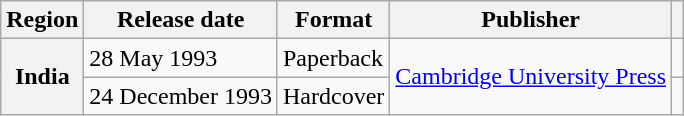<table class="wikitable plainrowheaders">
<tr>
<th scope="col">Region</th>
<th scope="col">Release date</th>
<th scope="col">Format</th>
<th scope="col">Publisher</th>
<th></th>
</tr>
<tr>
<th scope="row" rowspan="2">India</th>
<td>28 May 1993</td>
<td>Paperback</td>
<td rowspan="2"><a href='#'>Cambridge University Press</a></td>
<td style="text-align: center;"></td>
</tr>
<tr>
<td>24 December 1993</td>
<td>Hardcover</td>
<td style="text-align: center;"></td>
</tr>
</table>
